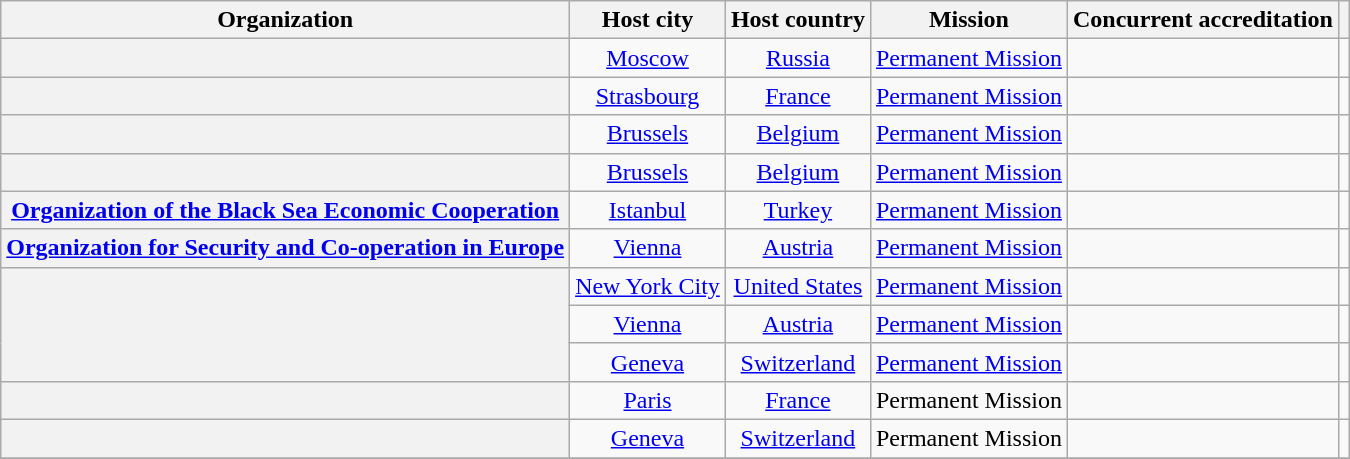<table class="wikitable plainrowheaders" style="text-align:center;">
<tr>
<th scope="col">Organization</th>
<th scope="col">Host city</th>
<th scope="col">Host country</th>
<th scope="col">Mission</th>
<th scope="col">Concurrent accreditation</th>
<th scope="col"></th>
</tr>
<tr>
<th scope="row"></th>
<td><a href='#'>Moscow</a></td>
<td><a href='#'>Russia</a></td>
<td><a href='#'>Permanent Mission</a></td>
<td></td>
<td></td>
</tr>
<tr>
<th scope="row"></th>
<td><a href='#'>Strasbourg</a></td>
<td><a href='#'>France</a></td>
<td><a href='#'>Permanent Mission</a></td>
<td></td>
<td></td>
</tr>
<tr>
<th scope="row"></th>
<td><a href='#'>Brussels</a></td>
<td><a href='#'>Belgium</a></td>
<td><a href='#'>Permanent Mission</a></td>
<td></td>
<td></td>
</tr>
<tr>
<th scope="row"></th>
<td><a href='#'>Brussels</a></td>
<td><a href='#'>Belgium</a></td>
<td><a href='#'>Permanent Mission</a></td>
<td></td>
<td></td>
</tr>
<tr>
<th scope="row"><a href='#'>Organization of the Black Sea Economic Cooperation</a></th>
<td><a href='#'>Istanbul</a></td>
<td><a href='#'>Turkey</a></td>
<td><a href='#'>Permanent Mission</a></td>
<td></td>
<td></td>
</tr>
<tr>
<th scope="row"> <a href='#'>Organization for Security and Co-operation in Europe</a></th>
<td><a href='#'>Vienna</a></td>
<td><a href='#'>Austria</a></td>
<td><a href='#'>Permanent Mission</a></td>
<td></td>
<td></td>
</tr>
<tr>
<th scope="row"  rowspan="3"></th>
<td><a href='#'>New York City</a></td>
<td><a href='#'>United States</a></td>
<td><a href='#'>Permanent Mission</a></td>
<td></td>
<td></td>
</tr>
<tr>
<td><a href='#'>Vienna</a></td>
<td><a href='#'>Austria</a></td>
<td><a href='#'>Permanent Mission</a></td>
<td></td>
<td></td>
</tr>
<tr>
<td><a href='#'>Geneva</a></td>
<td><a href='#'>Switzerland</a></td>
<td><a href='#'>Permanent Mission</a></td>
<td></td>
<td></td>
</tr>
<tr>
<th scope="row"></th>
<td><a href='#'>Paris</a></td>
<td><a href='#'>France</a></td>
<td>Permanent Mission</td>
<td></td>
<td></td>
</tr>
<tr>
<th scope="row"></th>
<td><a href='#'>Geneva</a></td>
<td><a href='#'>Switzerland</a></td>
<td>Permanent Mission</td>
<td></td>
<td></td>
</tr>
<tr>
</tr>
</table>
